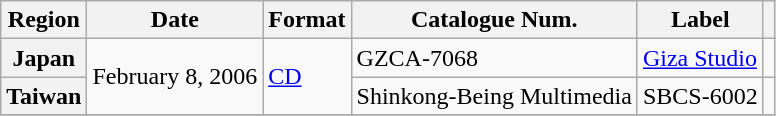<table class="wikitable plainrowheaders">
<tr>
<th scope="col">Region</th>
<th scope="col">Date</th>
<th scope="col">Format</th>
<th scope="col">Catalogue Num.</th>
<th scope="col">Label</th>
<th scope="col"></th>
</tr>
<tr>
<th scope="row">Japan</th>
<td rowspan="2">February 8, 2006</td>
<td rowspan="2"><a href='#'>CD</a></td>
<td>GZCA-7068</td>
<td><a href='#'>Giza Studio</a></td>
<td style="text-align:center;"></td>
</tr>
<tr>
<th scope="row">Taiwan</th>
<td>Shinkong-Being Multimedia</td>
<td>SBCS-6002</td>
<td></td>
</tr>
<tr>
</tr>
</table>
